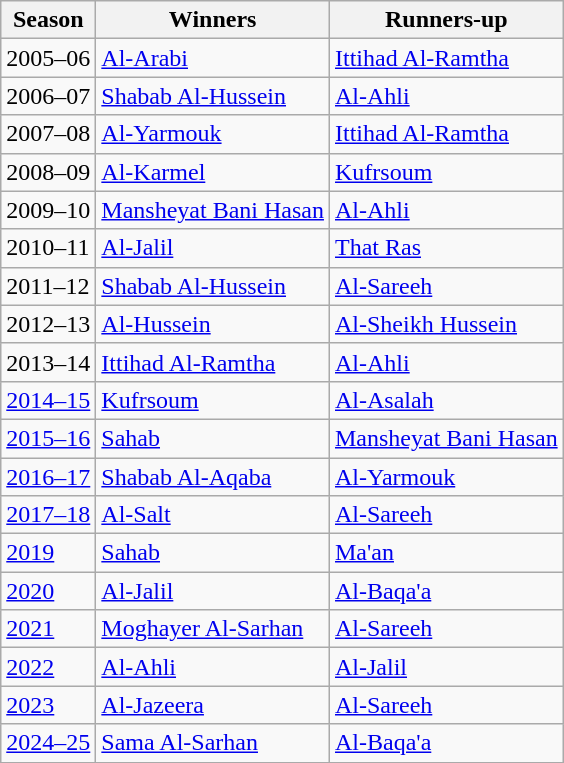<table class="wikitable">
<tr>
<th>Season</th>
<th>Winners</th>
<th>Runners-up</th>
</tr>
<tr>
<td>2005–06</td>
<td><a href='#'>Al-Arabi</a></td>
<td><a href='#'>Ittihad Al-Ramtha</a></td>
</tr>
<tr>
<td>2006–07</td>
<td><a href='#'>Shabab Al-Hussein</a></td>
<td><a href='#'>Al-Ahli</a></td>
</tr>
<tr>
<td>2007–08</td>
<td><a href='#'>Al-Yarmouk</a></td>
<td><a href='#'>Ittihad Al-Ramtha</a></td>
</tr>
<tr>
<td>2008–09</td>
<td><a href='#'>Al-Karmel</a></td>
<td><a href='#'>Kufrsoum</a></td>
</tr>
<tr>
<td>2009–10</td>
<td><a href='#'>Mansheyat Bani Hasan</a></td>
<td><a href='#'>Al-Ahli</a></td>
</tr>
<tr>
<td>2010–11</td>
<td><a href='#'>Al-Jalil</a></td>
<td><a href='#'>That Ras</a></td>
</tr>
<tr>
<td>2011–12</td>
<td><a href='#'>Shabab Al-Hussein</a></td>
<td><a href='#'>Al-Sareeh</a></td>
</tr>
<tr>
<td>2012–13</td>
<td><a href='#'>Al-Hussein</a></td>
<td><a href='#'>Al-Sheikh Hussein</a></td>
</tr>
<tr>
<td>2013–14</td>
<td><a href='#'>Ittihad Al-Ramtha</a></td>
<td><a href='#'>Al-Ahli</a></td>
</tr>
<tr>
<td><a href='#'>2014–15</a></td>
<td><a href='#'>Kufrsoum</a></td>
<td><a href='#'>Al-Asalah</a></td>
</tr>
<tr>
<td><a href='#'>2015–16</a></td>
<td><a href='#'>Sahab</a></td>
<td><a href='#'>Mansheyat Bani Hasan</a></td>
</tr>
<tr>
<td><a href='#'>2016–17</a></td>
<td><a href='#'>Shabab Al-Aqaba</a></td>
<td><a href='#'>Al-Yarmouk</a></td>
</tr>
<tr>
<td><a href='#'>2017–18</a></td>
<td><a href='#'>Al-Salt</a></td>
<td><a href='#'>Al-Sareeh</a></td>
</tr>
<tr>
<td><a href='#'>2019</a></td>
<td><a href='#'>Sahab</a></td>
<td><a href='#'>Ma'an</a></td>
</tr>
<tr>
<td><a href='#'>2020</a></td>
<td><a href='#'>Al-Jalil</a></td>
<td><a href='#'>Al-Baqa'a</a></td>
</tr>
<tr>
<td><a href='#'>2021</a></td>
<td><a href='#'>Moghayer Al-Sarhan</a></td>
<td><a href='#'>Al-Sareeh</a></td>
</tr>
<tr>
<td><a href='#'>2022</a></td>
<td><a href='#'>Al-Ahli</a></td>
<td><a href='#'>Al-Jalil</a></td>
</tr>
<tr>
<td><a href='#'>2023</a></td>
<td><a href='#'>Al-Jazeera</a></td>
<td><a href='#'>Al-Sareeh</a></td>
</tr>
<tr>
<td><a href='#'>2024–25</a></td>
<td><a href='#'>Sama Al-Sarhan</a></td>
<td><a href='#'>Al-Baqa'a</a></td>
</tr>
</table>
